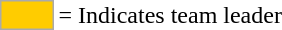<table>
<tr>
<td style="background-color:#FFCC00; border:1px solid #aaaaaa; width:2em;"></td>
<td>= Indicates team leader</td>
</tr>
</table>
